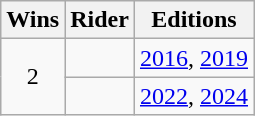<table class="wikitable">
<tr>
<th>Wins</th>
<th>Rider</th>
<th>Editions</th>
</tr>
<tr>
<td align=center rowspan=2>2</td>
<td></td>
<td><a href='#'>2016</a>, <a href='#'>2019</a></td>
</tr>
<tr>
<td></td>
<td><a href='#'>2022</a>, <a href='#'>2024</a></td>
</tr>
</table>
